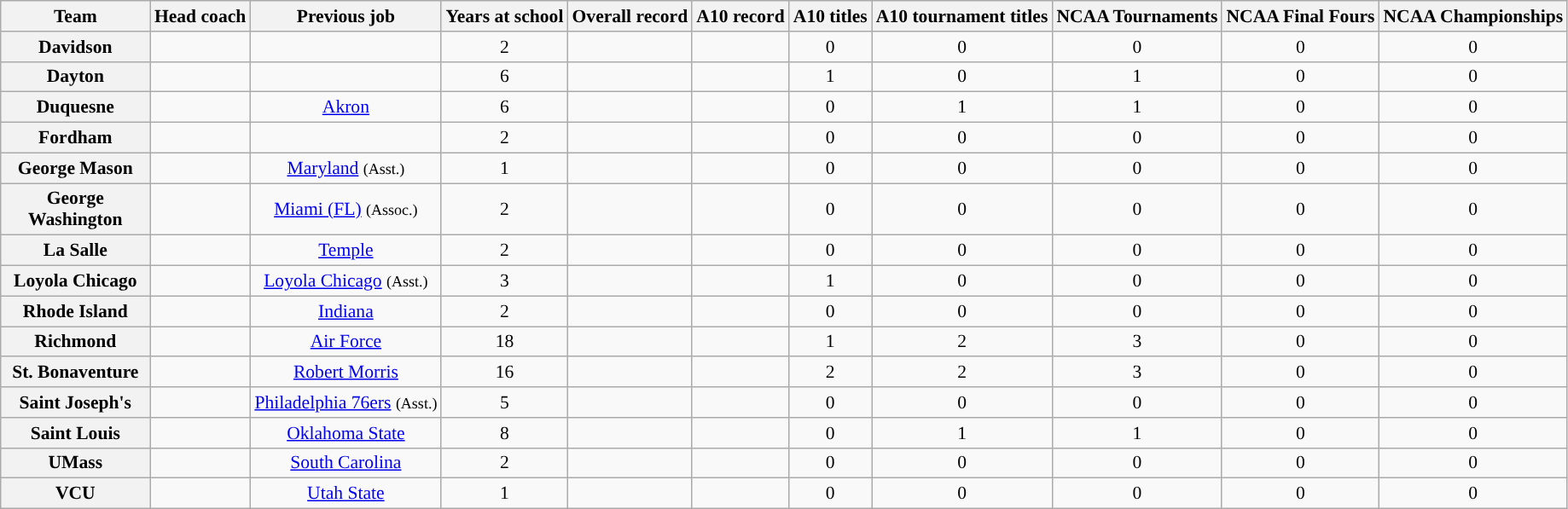<table class="wikitable sortable" style="text-align: center;font-size:90%;">
<tr>
<th width="110">Team</th>
<th>Head coach</th>
<th>Previous job</th>
<th>Years at school</th>
<th>Overall record</th>
<th>A10 record</th>
<th>A10 titles</th>
<th>A10 tournament titles</th>
<th>NCAA Tournaments</th>
<th>NCAA Final Fours</th>
<th>NCAA Championships</th>
</tr>
<tr>
<th>Davidson</th>
<td></td>
<td></td>
<td>2</td>
<td></td>
<td></td>
<td>0</td>
<td>0</td>
<td>0</td>
<td>0</td>
<td>0</td>
</tr>
<tr>
<th>Dayton</th>
<td></td>
<td></td>
<td>6</td>
<td></td>
<td></td>
<td>1</td>
<td>0</td>
<td>1</td>
<td>0</td>
<td>0</td>
</tr>
<tr>
<th>Duquesne</th>
<td></td>
<td><a href='#'>Akron</a></td>
<td>6</td>
<td></td>
<td></td>
<td>0</td>
<td>1</td>
<td>1</td>
<td>0</td>
<td>0</td>
</tr>
<tr>
<th>Fordham</th>
<td></td>
<td></td>
<td>2</td>
<td></td>
<td></td>
<td>0</td>
<td>0</td>
<td>0</td>
<td>0</td>
<td>0</td>
</tr>
<tr>
<th>George Mason</th>
<td></td>
<td><a href='#'>Maryland</a> <small>(Asst.)</small></td>
<td>1</td>
<td></td>
<td></td>
<td>0</td>
<td>0</td>
<td>0</td>
<td>0</td>
<td>0</td>
</tr>
<tr>
<th>George Washington</th>
<td></td>
<td><a href='#'>Miami (FL)</a> <small>(Assoc.)</small></td>
<td>2</td>
<td></td>
<td></td>
<td>0</td>
<td>0</td>
<td>0</td>
<td>0</td>
<td>0</td>
</tr>
<tr>
<th>La Salle</th>
<td></td>
<td><a href='#'>Temple</a></td>
<td>2</td>
<td></td>
<td></td>
<td>0</td>
<td>0</td>
<td>0</td>
<td>0</td>
<td>0</td>
</tr>
<tr>
<th>Loyola Chicago</th>
<td></td>
<td><a href='#'>Loyola Chicago</a> <small>(Asst.)</small></td>
<td>3</td>
<td></td>
<td></td>
<td>1</td>
<td>0</td>
<td>0</td>
<td>0</td>
<td>0</td>
</tr>
<tr>
<th>Rhode Island</th>
<td></td>
<td><a href='#'>Indiana</a></td>
<td>2</td>
<td></td>
<td></td>
<td>0</td>
<td>0</td>
<td>0</td>
<td>0</td>
<td>0</td>
</tr>
<tr>
<th>Richmond</th>
<td></td>
<td><a href='#'>Air Force</a></td>
<td>18</td>
<td></td>
<td></td>
<td>1</td>
<td>2</td>
<td>3</td>
<td>0</td>
<td>0</td>
</tr>
<tr>
<th>St. Bonaventure</th>
<td></td>
<td><a href='#'>Robert Morris</a></td>
<td>16</td>
<td></td>
<td></td>
<td>2</td>
<td>2</td>
<td>3</td>
<td>0</td>
<td>0</td>
</tr>
<tr>
<th>Saint Joseph's</th>
<td></td>
<td><a href='#'>Philadelphia 76ers</a> <small>(Asst.)</small></td>
<td>5</td>
<td></td>
<td></td>
<td>0</td>
<td>0</td>
<td>0</td>
<td>0</td>
<td>0</td>
</tr>
<tr>
<th>Saint Louis</th>
<td></td>
<td><a href='#'>Oklahoma State</a></td>
<td>8</td>
<td></td>
<td></td>
<td>0</td>
<td>1</td>
<td>1</td>
<td>0</td>
<td>0</td>
</tr>
<tr>
<th>UMass</th>
<td></td>
<td><a href='#'>South Carolina</a></td>
<td>2</td>
<td></td>
<td></td>
<td>0</td>
<td>0</td>
<td>0</td>
<td>0</td>
<td>0</td>
</tr>
<tr>
<th>VCU</th>
<td></td>
<td><a href='#'>Utah State</a></td>
<td>1</td>
<td></td>
<td></td>
<td>0</td>
<td>0</td>
<td>0</td>
<td>0</td>
<td>0</td>
</tr>
</table>
